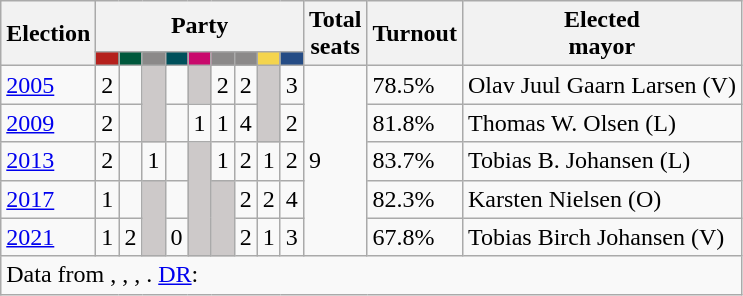<table class="wikitable">
<tr>
<th rowspan="2">Election</th>
<th colspan="9">Party</th>
<th rowspan="2">Total<br>seats</th>
<th rowspan="2">Turnout</th>
<th rowspan="2">Elected<br>mayor</th>
</tr>
<tr>
<td style="background:#B5211D;"><strong><a href='#'></a></strong></td>
<td style="background:#00583C;"><strong><a href='#'></a></strong></td>
<td style="background:#8B8989;"><strong></strong></td>
<td style="background:#00505B	;"><strong><a href='#'></a></strong></td>
<td style="background:#C9096C;"><strong><a href='#'></a></strong></td>
<td style="background:#8B8989;"><strong></strong></td>
<td style="background:#8B8989;"><strong></strong></td>
<td style="background:#F4D44D;"><strong><a href='#'></a></strong></td>
<td style="background:#254C85;"><strong><a href='#'></a></strong></td>
</tr>
<tr>
<td><a href='#'>2005</a></td>
<td>2</td>
<td></td>
<td rowspan="2" style="background:#CDC9C9;"></td>
<td></td>
<td style="background:#CDC9C9;"></td>
<td>2</td>
<td>2</td>
<td style="background:#CDC9C9;" rowspan="2"></td>
<td>3</td>
<td rowspan="5">9</td>
<td>78.5%</td>
<td>Olav Juul Gaarn Larsen (V)</td>
</tr>
<tr>
<td><a href='#'>2009</a></td>
<td>2</td>
<td></td>
<td></td>
<td>1</td>
<td>1</td>
<td>4</td>
<td>2</td>
<td>81.8%</td>
<td>Thomas W. Olsen (L)</td>
</tr>
<tr>
<td><a href='#'>2013</a></td>
<td>2</td>
<td></td>
<td>1</td>
<td></td>
<td rowspan="3" style="background:#CDC9C9;"></td>
<td>1</td>
<td>2</td>
<td>1</td>
<td>2</td>
<td>83.7%</td>
<td>Tobias B. Johansen (L)</td>
</tr>
<tr>
<td><a href='#'>2017</a></td>
<td>1</td>
<td></td>
<td rowspan="2" style="background:#CDC9C9;"></td>
<td></td>
<td rowspan="2" style="background:#CDC9C9;"></td>
<td>2</td>
<td>2</td>
<td>4</td>
<td>82.3%</td>
<td>Karsten Nielsen (O)</td>
</tr>
<tr>
<td><a href='#'>2021</a></td>
<td>1</td>
<td>2</td>
<td>0</td>
<td>2</td>
<td>1</td>
<td>3</td>
<td>67.8%</td>
<td>Tobias Birch Johansen (V)</td>
</tr>
<tr>
<td colspan="16">Data from , , , . <a href='#'>DR</a>: </td>
</tr>
</table>
